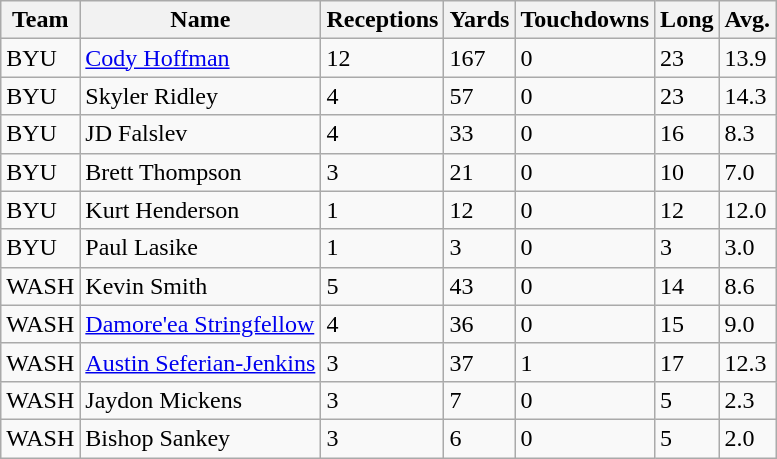<table class="wikitable sortable">
<tr>
<th>Team</th>
<th>Name</th>
<th>Receptions</th>
<th>Yards</th>
<th>Touchdowns</th>
<th>Long</th>
<th>Avg.</th>
</tr>
<tr>
<td>BYU</td>
<td><a href='#'>Cody Hoffman</a></td>
<td>12</td>
<td>167</td>
<td>0</td>
<td>23</td>
<td>13.9</td>
</tr>
<tr>
<td>BYU</td>
<td>Skyler Ridley</td>
<td>4</td>
<td>57</td>
<td>0</td>
<td>23</td>
<td>14.3</td>
</tr>
<tr>
<td>BYU</td>
<td>JD Falslev</td>
<td>4</td>
<td>33</td>
<td>0</td>
<td>16</td>
<td>8.3</td>
</tr>
<tr>
<td>BYU</td>
<td>Brett Thompson</td>
<td>3</td>
<td>21</td>
<td>0</td>
<td>10</td>
<td>7.0</td>
</tr>
<tr>
<td>BYU</td>
<td>Kurt Henderson</td>
<td>1</td>
<td>12</td>
<td>0</td>
<td>12</td>
<td>12.0</td>
</tr>
<tr>
<td>BYU</td>
<td>Paul Lasike</td>
<td>1</td>
<td>3</td>
<td>0</td>
<td>3</td>
<td>3.0</td>
</tr>
<tr>
<td>WASH</td>
<td>Kevin Smith</td>
<td>5</td>
<td>43</td>
<td>0</td>
<td>14</td>
<td>8.6</td>
</tr>
<tr>
<td>WASH</td>
<td><a href='#'>Damore'ea Stringfellow</a></td>
<td>4</td>
<td>36</td>
<td>0</td>
<td>15</td>
<td>9.0</td>
</tr>
<tr>
<td>WASH</td>
<td><a href='#'>Austin Seferian-Jenkins</a></td>
<td>3</td>
<td>37</td>
<td>1</td>
<td>17</td>
<td>12.3</td>
</tr>
<tr>
<td>WASH</td>
<td>Jaydon Mickens</td>
<td>3</td>
<td>7</td>
<td>0</td>
<td>5</td>
<td>2.3</td>
</tr>
<tr>
<td>WASH</td>
<td>Bishop Sankey</td>
<td>3</td>
<td>6</td>
<td>0</td>
<td>5</td>
<td>2.0</td>
</tr>
</table>
